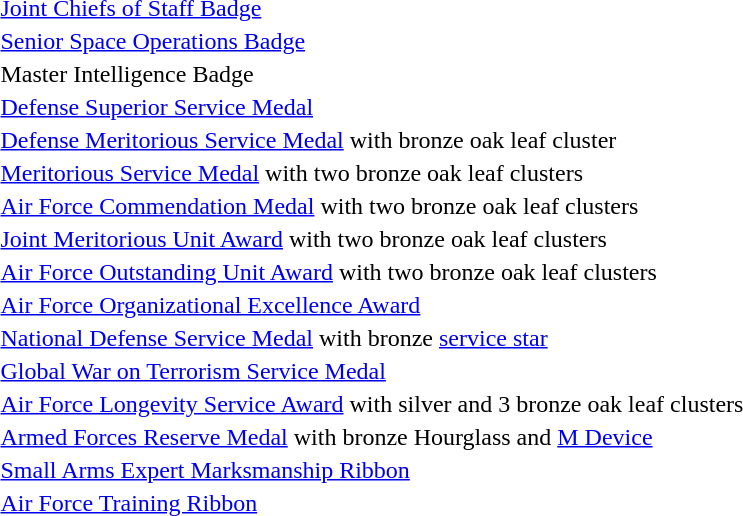<table>
<tr>
<td></td>
<td><a href='#'>Joint Chiefs of Staff Badge</a></td>
</tr>
<tr>
<td></td>
<td><a href='#'>Senior Space Operations Badge</a></td>
</tr>
<tr>
<td></td>
<td>Master Intelligence Badge</td>
</tr>
<tr>
<td></td>
<td><a href='#'>Defense Superior Service Medal</a></td>
</tr>
<tr>
<td></td>
<td><a href='#'>Defense Meritorious Service Medal</a> with bronze oak leaf cluster</td>
</tr>
<tr>
<td></td>
<td><a href='#'>Meritorious Service Medal</a> with two bronze oak leaf clusters</td>
</tr>
<tr>
<td></td>
<td><a href='#'>Air Force Commendation Medal</a> with two bronze oak leaf clusters</td>
</tr>
<tr>
<td></td>
<td><a href='#'>Joint Meritorious Unit Award</a> with two bronze oak leaf clusters</td>
</tr>
<tr>
<td></td>
<td><a href='#'>Air Force Outstanding Unit Award</a> with two bronze oak leaf clusters</td>
</tr>
<tr>
<td></td>
<td><a href='#'>Air Force Organizational Excellence Award</a></td>
</tr>
<tr>
<td></td>
<td><a href='#'>National Defense Service Medal</a> with bronze <a href='#'>service star</a></td>
</tr>
<tr>
<td></td>
<td><a href='#'>Global War on Terrorism Service Medal</a></td>
</tr>
<tr>
<td></td>
<td><a href='#'>Air Force Longevity Service Award</a> with silver and 3 bronze oak leaf clusters</td>
</tr>
<tr>
<td><span></span><span></span></td>
<td><a href='#'>Armed Forces Reserve Medal</a> with bronze Hourglass and <a href='#'>M Device</a></td>
</tr>
<tr>
<td></td>
<td><a href='#'>Small Arms Expert Marksmanship Ribbon</a></td>
</tr>
<tr>
<td></td>
<td><a href='#'>Air Force Training Ribbon</a></td>
</tr>
</table>
